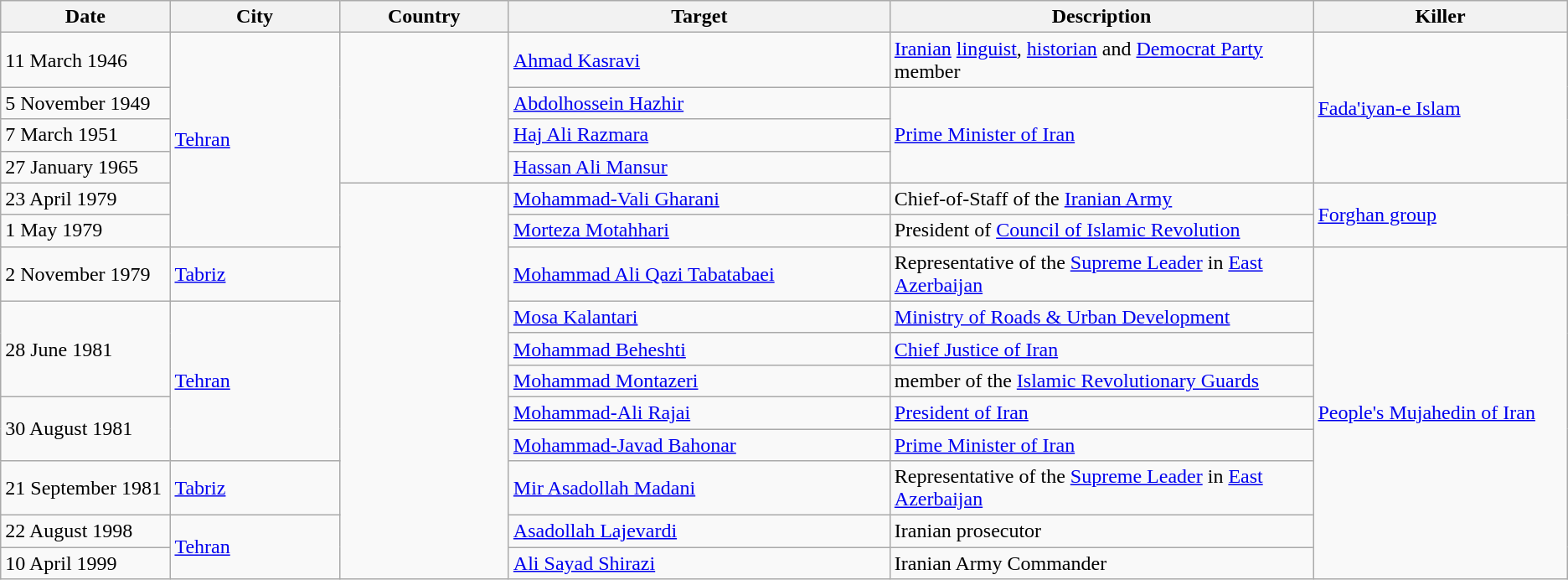<table class="wikitable sortable">
<tr>
<th style="width:8%;">Date</th>
<th style="width:8%;">City</th>
<th style="width:8%;">Country</th>
<th style="width:18%;">Target</th>
<th style="width:20%;">Description</th>
<th style="width:12%;">Killer</th>
</tr>
<tr>
<td>11 March 1946</td>
<td rowspan="6"><a href='#'>Tehran</a></td>
<td rowspan="4"></td>
<td><a href='#'>Ahmad Kasravi</a></td>
<td><a href='#'>Iranian</a> <a href='#'>linguist</a>, <a href='#'>historian</a> and <a href='#'>Democrat Party</a>  member</td>
<td rowspan="4"><a href='#'>Fada'iyan-e Islam</a></td>
</tr>
<tr>
<td>5 November 1949</td>
<td><a href='#'>Abdolhossein Hazhir</a></td>
<td rowspan="3"><a href='#'>Prime Minister of Iran</a></td>
</tr>
<tr>
<td>7 March 1951</td>
<td><a href='#'>Haj Ali Razmara</a></td>
</tr>
<tr>
<td>27 January 1965</td>
<td><a href='#'>Hassan Ali Mansur</a></td>
</tr>
<tr>
<td>23 April 1979</td>
<td rowspan=11></td>
<td><a href='#'>Mohammad-Vali Gharani</a></td>
<td>Chief-of-Staff of the <a href='#'>Iranian Army</a></td>
<td rowspan=2><a href='#'>Forghan group</a></td>
</tr>
<tr>
<td>1 May 1979</td>
<td><a href='#'>Morteza Motahhari</a></td>
<td>President of <a href='#'>Council of Islamic Revolution</a></td>
</tr>
<tr>
<td>2 November 1979</td>
<td><a href='#'>Tabriz</a></td>
<td><a href='#'>Mohammad Ali Qazi Tabatabaei</a></td>
<td>Representative of the <a href='#'>Supreme Leader</a> in <a href='#'>East Azerbaijan</a></td>
<td rowspan=9><a href='#'>People's Mujahedin of Iran</a></td>
</tr>
<tr>
<td rowspan=3>28 June 1981</td>
<td rowspan=5><a href='#'>Tehran</a></td>
<td><a href='#'>Mosa Kalantari</a></td>
<td><a href='#'>Ministry of Roads & Urban Development</a></td>
</tr>
<tr>
<td><a href='#'>Mohammad Beheshti</a></td>
<td><a href='#'>Chief Justice of Iran</a></td>
</tr>
<tr>
<td><a href='#'>Mohammad Montazeri</a></td>
<td>member of the <a href='#'>Islamic Revolutionary Guards</a></td>
</tr>
<tr>
<td rowspan=2>30 August 1981</td>
<td><a href='#'>Mohammad-Ali Rajai</a></td>
<td><a href='#'>President of Iran</a></td>
</tr>
<tr>
<td><a href='#'>Mohammad-Javad Bahonar</a></td>
<td><a href='#'>Prime Minister of Iran</a></td>
</tr>
<tr>
<td>21 September 1981</td>
<td><a href='#'>Tabriz</a></td>
<td><a href='#'>Mir Asadollah Madani</a></td>
<td>Representative of the <a href='#'>Supreme Leader</a> in <a href='#'>East Azerbaijan</a></td>
</tr>
<tr>
<td>22 August 1998</td>
<td rowspan=2><a href='#'>Tehran</a></td>
<td><a href='#'>Asadollah Lajevardi</a></td>
<td>Iranian prosecutor</td>
</tr>
<tr>
<td>10 April 1999</td>
<td><a href='#'>Ali Sayad Shirazi</a></td>
<td>Iranian Army Commander</td>
</tr>
</table>
